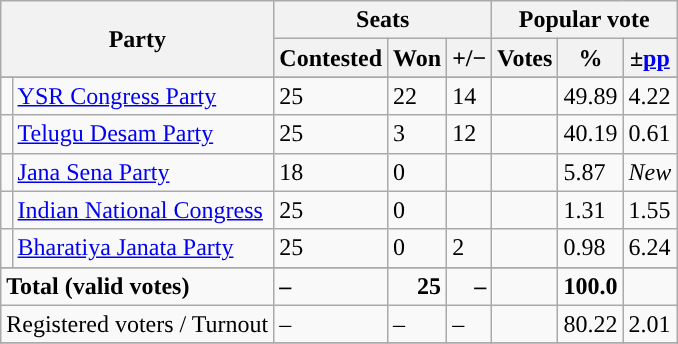<table class="wikitable">
<tr>
<th colspan=2 rowspan="2">Party</th>
<th colspan="3">Seats</th>
<th colspan="3">Popular vote</th>
</tr>
<tr>
<th>Contested</th>
<th>Won</th>
<th><strong>+/−</strong></th>
<th>Votes</th>
<th>%</th>
<th>±<a href='#'>pp</a></th>
</tr>
<tr>
</tr>
<tr>
<td style="background-color:"></td>
<td style="text-align:left;"><a href='#'>YSR Congress Party</a></td>
<td>25</td>
<td>22</td>
<td>14</td>
<td></td>
<td>49.89</td>
<td>4.22</td>
</tr>
<tr>
<td style="background-color:"></td>
<td style="text-align:left;"><a href='#'>Telugu Desam Party</a></td>
<td>25</td>
<td>3</td>
<td>12</td>
<td></td>
<td>40.19</td>
<td>0.61</td>
</tr>
<tr>
<td style="background-color:"></td>
<td style="text-align:left;"><a href='#'>Jana Sena Party</a></td>
<td>18</td>
<td>0</td>
<td></td>
<td></td>
<td>5.87</td>
<td><em>New</em></td>
</tr>
<tr>
<td style="background-color:"></td>
<td style="text-align:left;"><a href='#'>Indian National Congress</a></td>
<td>25</td>
<td>0</td>
<td></td>
<td></td>
<td>1.31</td>
<td>1.55</td>
</tr>
<tr>
<td style="background-color:"></td>
<td style="text-align:left;"><a href='#'>Bharatiya Janata Party</a></td>
<td>25</td>
<td>0</td>
<td>2</td>
<td></td>
<td>0.98</td>
<td>6.24</td>
</tr>
<tr>
</tr>
<tr style="font-weight:bold;">
<td colspan=2 style="text-align:left">Total (valid votes)</td>
<td>–</td>
<td align="right">25</td>
<td align="right">–</td>
<td></td>
<td>100.0</td>
<td></td>
</tr>
<tr>
<td colspan=2 style="text-align:left;">Registered voters / Turnout</td>
<td>–</td>
<td>–</td>
<td>–</td>
<td></td>
<td>80.22</td>
<td>2.01</td>
</tr>
<tr>
</tr>
</table>
